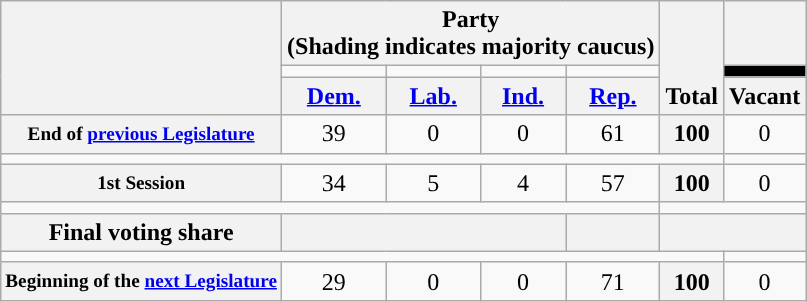<table class=wikitable style="text-align:center">
<tr style="vertical-align:bottom;">
<th rowspan=3></th>
<th colspan=4>Party <div>(Shading indicates majority caucus)</div></th>
<th rowspan=3>Total</th>
<th></th>
</tr>
<tr style="height:5px">
<td style="background-color:"></td>
<td style="background-color:"></td>
<td style="background-color:"></td>
<td style="background-color:"></td>
<td style="background:black;"></td>
</tr>
<tr>
<th><a href='#'>Dem.</a></th>
<th><a href='#'>Lab.</a></th>
<th><a href='#'>Ind.</a></th>
<th><a href='#'>Rep.</a></th>
<th>Vacant</th>
</tr>
<tr>
<th style="font-size:80%;">End of <a href='#'>previous Legislature</a></th>
<td>39</td>
<td>0</td>
<td>0</td>
<td>61</td>
<th>100</th>
<td>0</td>
</tr>
<tr>
<td colspan=6></td>
</tr>
<tr>
<th style="font-size:80%;">1st Session</th>
<td>34</td>
<td>5</td>
<td>4</td>
<td>57</td>
<th>100</th>
<td>0</td>
</tr>
<tr>
<td colspan=5></td>
</tr>
<tr>
<th>Final voting share</th>
<th colspan=3></th>
<th></th>
<th colspan=2></th>
</tr>
<tr>
<td colspan=6></td>
</tr>
<tr>
<th style="font-size:80%;">Beginning of the <a href='#'>next Legislature</a></th>
<td>29</td>
<td>0</td>
<td>0</td>
<td>71</td>
<th>100</th>
<td>0</td>
</tr>
</table>
